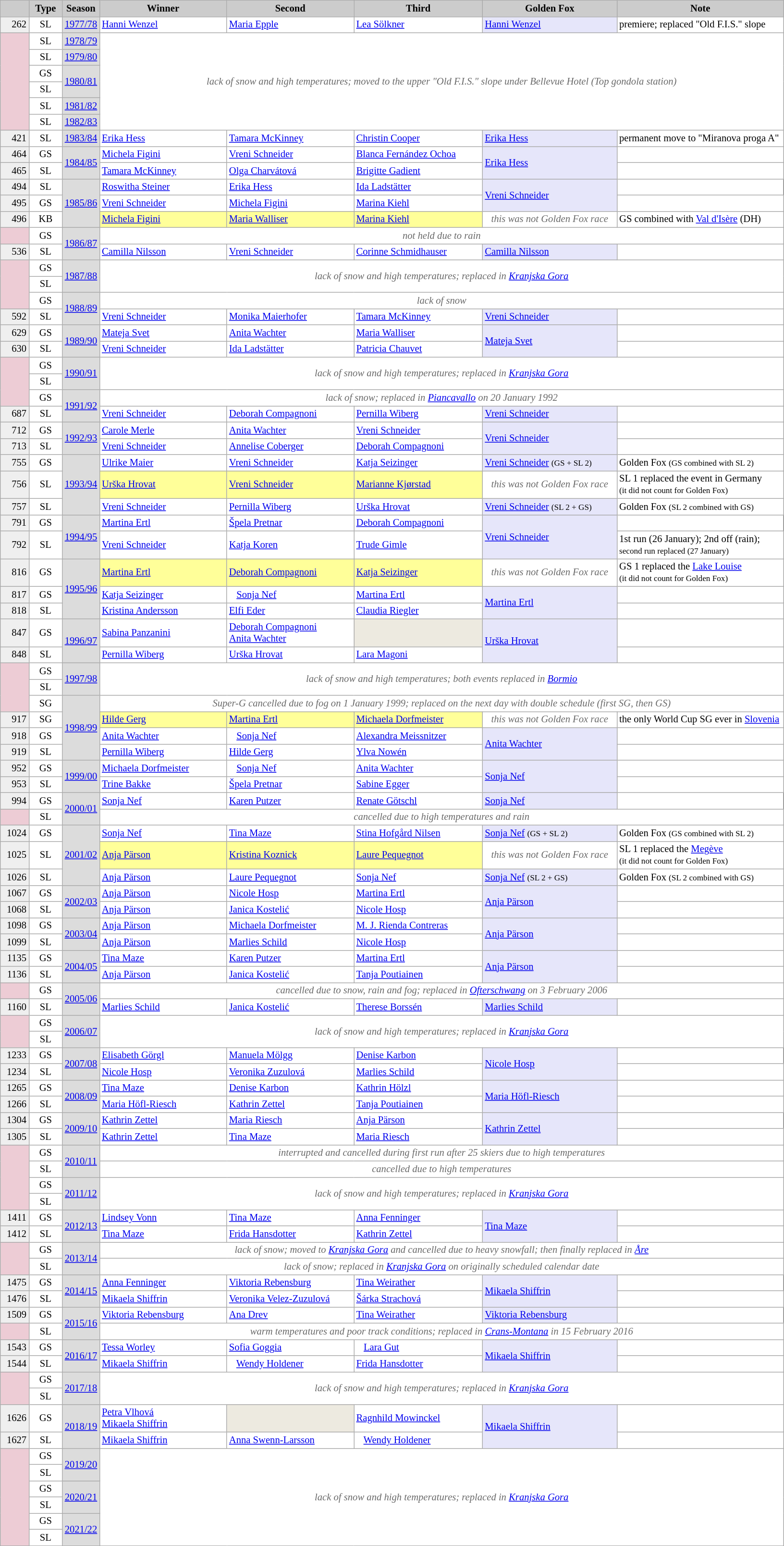<table class="wikitable" style="background:#fff; font-size:86%; line-height:16px; border:grey solid 1px; border-collapse:collapse;">
<tr>
<th style="background-color: #ccc;" width="33"></th>
<th style="background-color: #ccc;" width="40">Type</th>
<th style="background-color: #ccc;" width="45">Season</th>
<th style="background-color: #ccc;" width="170">Winner</th>
<th style="background-color: #ccc;" width="170">Second</th>
<th style="background-color: #ccc;" width="172">Third</th>
<th style="background-color: #ccc;" width="180">Golden Fox</th>
<th style="background-color: #ccc;" width="225">Note</th>
</tr>
<tr>
<td align=right bgcolor="#EFEFEF">262</td>
<td align=center>SL</td>
<td bgcolor=gainsboro align=center><a href='#'>1977/78</a></td>
<td> <a href='#'>Hanni Wenzel</a></td>
<td> <a href='#'>Maria Epple</a></td>
<td> <a href='#'>Lea Sölkner</a></td>
<td bgcolor=#E6E6FA> <a href='#'>Hanni Wenzel</a></td>
<td>premiere; replaced "Old F.I.S." slope</td>
</tr>
<tr>
<td align=right rowspan=6 bgcolor="#EDCCD5"></td>
<td align=center>SL</td>
<td bgcolor=gainsboro align=center><a href='#'>1978/79</a></td>
<td align=center style=color:#696969 colspan=5 rowspan=6><em>lack of snow and high temperatures; moved to the upper "Old F.I.S." slope under Bellevue Hotel (Top gondola station)</em></td>
</tr>
<tr>
<td align=center>SL</td>
<td bgcolor=gainsboro align=center><a href='#'>1979/80</a></td>
</tr>
<tr>
<td align=center>GS</td>
<td bgcolor=gainsboro rowspan=2 align=center><a href='#'>1980/81</a></td>
</tr>
<tr>
<td align=center>SL</td>
</tr>
<tr>
<td align=center>SL</td>
<td bgcolor=gainsboro align=center><a href='#'>1981/82</a></td>
</tr>
<tr>
<td align=center>SL</td>
<td bgcolor=gainsboro align=center><a href='#'>1982/83</a></td>
</tr>
<tr>
<td align=right bgcolor="#EFEFEF">421</td>
<td align=center>SL</td>
<td bgcolor=gainsboro align=center><a href='#'>1983/84</a></td>
<td> <a href='#'>Erika Hess</a></td>
<td> <a href='#'>Tamara McKinney</a></td>
<td> <a href='#'>Christin Cooper</a></td>
<td bgcolor=#E6E6FA> <a href='#'>Erika Hess</a></td>
<td>permanent move to "Miranova proga A"</td>
</tr>
<tr>
<td align=right bgcolor="#EFEFEF">464</td>
<td align=center>GS</td>
<td bgcolor=gainsboro rowspan=2 align=center><a href='#'>1984/85</a></td>
<td> <a href='#'>Michela Figini</a></td>
<td> <a href='#'>Vreni Schneider</a></td>
<td> <a href='#'>Blanca Fernández Ochoa</a></td>
<td bgcolor=#E6E6FA rowspan=2> <a href='#'>Erika Hess</a></td>
<td></td>
</tr>
<tr>
<td align=right bgcolor="#EFEFEF">465</td>
<td align=center>SL</td>
<td> <a href='#'>Tamara McKinney</a></td>
<td> <a href='#'>Olga Charvátová</a></td>
<td> <a href='#'>Brigitte Gadient</a></td>
<td></td>
</tr>
<tr>
<td align=right bgcolor="#EFEFEF">494</td>
<td align=center>SL</td>
<td bgcolor=gainsboro rowspan=3 align=center><a href='#'>1985/86</a></td>
<td> <a href='#'>Roswitha Steiner</a></td>
<td> <a href='#'>Erika Hess</a></td>
<td> <a href='#'>Ida Ladstätter</a></td>
<td bgcolor=#E6E6FA rowspan=2> <a href='#'>Vreni Schneider</a></td>
</tr>
<tr>
<td align=right bgcolor="#EFEFEF">495</td>
<td align=center>GS</td>
<td> <a href='#'>Vreni Schneider</a></td>
<td> <a href='#'>Michela Figini</a></td>
<td> <a href='#'>Marina Kiehl</a></td>
<td></td>
</tr>
<tr>
<td align=right bgcolor="#EFEFEF">496</td>
<td align=center>KB</td>
<td bgcolor=#FFFF99> <a href='#'>Michela Figini</a></td>
<td bgcolor=#FFFF99> <a href='#'>Maria Walliser</a></td>
<td bgcolor=#FFFF99> <a href='#'>Marina Kiehl</a></td>
<td align=center style=color:#696969><em>this was not Golden Fox race</em></td>
<td>GS combined with <a href='#'>Val d'Isère</a> (DH)</td>
</tr>
<tr>
<td align=right bgcolor="#EDCCD5"></td>
<td align=center>GS</td>
<td bgcolor=gainsboro rowspan=2 align=center><a href='#'>1986/87</a></td>
<td align=center colspan=5 style=color:#696969><em>not held due to rain</em></td>
</tr>
<tr>
<td align=right bgcolor="#EFEFEF">536</td>
<td align=center>SL</td>
<td> <a href='#'>Camilla Nilsson</a></td>
<td> <a href='#'>Vreni Schneider</a></td>
<td> <a href='#'>Corinne Schmidhauser</a></td>
<td bgcolor=#E6E6FA> <a href='#'>Camilla Nilsson</a></td>
<td></td>
</tr>
<tr>
<td align=right rowspan=3 bgcolor="#EDCCD5"></td>
<td align=center>GS</td>
<td bgcolor=gainsboro rowspan=2 align=center><a href='#'>1987/88</a></td>
<td align=center style=color:#696969 colspan=5 rowspan=2><em>lack of snow and high temperatures; replaced in <a href='#'>Kranjska Gora</a></em></td>
</tr>
<tr>
<td align=center>SL</td>
</tr>
<tr>
<td align=center>GS</td>
<td bgcolor=gainsboro rowspan=2 align=center><a href='#'>1988/89</a></td>
<td align=center colspan=5 style=color:#696969><em>lack of snow</em></td>
</tr>
<tr>
<td align=right bgcolor="#EFEFEF">592</td>
<td align=center>SL</td>
<td> <a href='#'>Vreni Schneider</a></td>
<td> <a href='#'>Monika Maierhofer</a></td>
<td> <a href='#'>Tamara McKinney</a></td>
<td bgcolor=#E6E6FA> <a href='#'>Vreni Schneider</a></td>
<td></td>
</tr>
<tr>
<td align=right bgcolor="#EFEFEF">629</td>
<td align=center>GS</td>
<td bgcolor=gainsboro rowspan=2 align=center><a href='#'>1989/90</a></td>
<td> <a href='#'>Mateja Svet</a></td>
<td> <a href='#'>Anita Wachter</a></td>
<td> <a href='#'>Maria Walliser</a></td>
<td rowspan=2 bgcolor=#E6E6FA> <a href='#'>Mateja Svet</a></td>
<td></td>
</tr>
<tr>
<td align=right bgcolor="#EFEFEF">630</td>
<td align=center>SL</td>
<td> <a href='#'>Vreni Schneider</a></td>
<td> <a href='#'>Ida Ladstätter</a></td>
<td> <a href='#'>Patricia Chauvet</a></td>
<td></td>
</tr>
<tr>
<td align=right rowspan=3 bgcolor="#EDCCD5"></td>
<td align=center>GS</td>
<td bgcolor=gainsboro rowspan=2 align=center><a href='#'>1990/91</a></td>
<td align=center style=color:#696969 rowspan=2 colspan=5><em>lack of snow and high temperatures; replaced in <a href='#'>Kranjska Gora</a></em></td>
</tr>
<tr>
<td align=center>SL</td>
</tr>
<tr>
<td align=center>GS</td>
<td bgcolor=gainsboro rowspan=2 align=center><a href='#'>1991/92</a></td>
<td align=center colspan=5 style=color:#696969><em>lack of snow; replaced in <a href='#'>Piancavallo</a> on 20 January 1992</em></td>
</tr>
<tr>
<td align=right bgcolor="#EFEFEF">687</td>
<td align=center>SL</td>
<td> <a href='#'>Vreni Schneider</a></td>
<td> <a href='#'>Deborah Compagnoni</a></td>
<td> <a href='#'>Pernilla Wiberg</a></td>
<td bgcolor=#E6E6FA> <a href='#'>Vreni Schneider</a></td>
<td></td>
</tr>
<tr>
<td align=right bgcolor="#EFEFEF">712</td>
<td align=center>GS</td>
<td bgcolor=gainsboro rowspan=2 align=center><a href='#'>1992/93</a></td>
<td> <a href='#'>Carole Merle</a></td>
<td> <a href='#'>Anita Wachter</a></td>
<td> <a href='#'>Vreni Schneider</a></td>
<td bgcolor=#E6E6FA rowspan=2> <a href='#'>Vreni Schneider</a></td>
<td></td>
</tr>
<tr>
<td align=right bgcolor="#EFEFEF">713</td>
<td align=center>SL</td>
<td> <a href='#'>Vreni Schneider</a></td>
<td> <a href='#'>Annelise Coberger</a></td>
<td> <a href='#'>Deborah Compagnoni</a></td>
<td></td>
</tr>
<tr>
<td align=right bgcolor="#EFEFEF">755</td>
<td align=center>GS</td>
<td bgcolor=gainsboro rowspan=3 align=center><a href='#'>1993/94</a></td>
<td> <a href='#'>Ulrike Maier</a></td>
<td> <a href='#'>Vreni Schneider</a></td>
<td> <a href='#'>Katja Seizinger</a></td>
<td bgcolor=#E6E6FA> <a href='#'>Vreni Schneider</a> <small>(GS + SL 2)</small></td>
<td>Golden Fox <small>(GS combined with SL 2)</small></td>
</tr>
<tr>
<td align=right bgcolor="#EFEFEF">756</td>
<td align=center>SL</td>
<td bgcolor=#FFFF99> <a href='#'>Urška Hrovat</a></td>
<td bgcolor=#FFFF99> <a href='#'>Vreni Schneider</a></td>
<td bgcolor=#FFFF99> <a href='#'>Marianne Kjørstad</a></td>
<td align=center style=color:#696969><em>this was not Golden Fox race</em></td>
<td>SL 1 replaced the event in Germany<br><small>(it did not count for Golden Fox)</small></td>
</tr>
<tr>
<td align=right bgcolor="#EFEFEF">757</td>
<td align=center>SL</td>
<td> <a href='#'>Vreni Schneider</a></td>
<td> <a href='#'>Pernilla Wiberg</a></td>
<td> <a href='#'>Urška Hrovat</a></td>
<td bgcolor=#E6E6FA> <a href='#'>Vreni Schneider</a> <small>(SL 2 + GS)</small></td>
<td>Golden Fox <small>(SL 2 combined with GS)</small></td>
</tr>
<tr>
<td align=right bgcolor="#EFEFEF">791</td>
<td align=center>GS</td>
<td bgcolor=gainsboro rowspan=2 align=center><a href='#'>1994/95</a></td>
<td> <a href='#'>Martina Ertl</a></td>
<td> <a href='#'>Špela Pretnar</a></td>
<td> <a href='#'>Deborah Compagnoni</a></td>
<td rowspan=2 bgcolor=#E6E6FA> <a href='#'>Vreni Schneider</a></td>
</tr>
<tr>
<td align=right bgcolor="#EFEFEF">792</td>
<td align=center>SL</td>
<td> <a href='#'>Vreni Schneider</a></td>
<td> <a href='#'>Katja Koren</a></td>
<td> <a href='#'>Trude Gimle</a></td>
<td>1st run (26 January); 2nd off (rain);<br><small>second run replaced (27 January)</small></td>
</tr>
<tr>
<td align=right bgcolor="#EFEFEF">816</td>
<td align=center>GS</td>
<td bgcolor=gainsboro rowspan=3 align=center><a href='#'>1995/96</a></td>
<td bgcolor=#FFFF99> <a href='#'>Martina Ertl</a></td>
<td bgcolor=#FFFF99> <a href='#'>Deborah Compagnoni</a></td>
<td bgcolor=#FFFF99> <a href='#'>Katja Seizinger</a></td>
<td align=center style=color:#696969><em>this was not Golden Fox race</em></td>
<td>GS 1 replaced the <a href='#'>Lake Louise</a><br><small>(it did not count for Golden Fox)</small></td>
</tr>
<tr>
<td align=right bgcolor="#EFEFEF">817</td>
<td align=center>GS</td>
<td> <a href='#'>Katja Seizinger</a></td>
<td>   <a href='#'>Sonja Nef</a></td>
<td> <a href='#'>Martina Ertl</a></td>
<td bgcolor=#E6E6FA rowspan=2> <a href='#'>Martina Ertl</a></td>
<td></td>
</tr>
<tr>
<td align=right bgcolor="#EFEFEF">818</td>
<td align=center>SL</td>
<td> <a href='#'>Kristina Andersson</a></td>
<td> <a href='#'>Elfi Eder</a></td>
<td> <a href='#'>Claudia Riegler</a></td>
<td></td>
</tr>
<tr>
<td align=right bgcolor="#EFEFEF">847</td>
<td align=center>GS</td>
<td bgcolor=gainsboro rowspan=2 align=center><a href='#'>1996/97</a></td>
<td> <a href='#'>Sabina Panzanini</a></td>
<td> <a href='#'>Deborah Compagnoni</a><br> <a href='#'>Anita Wachter</a></td>
<td bgcolor="EDEAE0"></td>
<td bgcolor=#E6E6FA rowspan=2> <a href='#'>Urška Hrovat</a></td>
<td></td>
</tr>
<tr>
<td align=right bgcolor="#EFEFEF">848</td>
<td align=center>SL</td>
<td> <a href='#'>Pernilla Wiberg</a></td>
<td> <a href='#'>Urška Hrovat</a></td>
<td> <a href='#'>Lara Magoni</a></td>
<td></td>
</tr>
<tr>
<td align=right bgcolor="#EDCCD5" rowspan=3></td>
<td align=center>GS</td>
<td bgcolor=gainsboro rowspan=2 align=center><a href='#'>1997/98</a></td>
<td align=center colspan=5 style=color:#696969 rowspan=2 colspan=5><em>lack of snow and high temperatures; both events replaced in <a href='#'>Bormio</a></em></td>
</tr>
<tr>
<td align=center>SL</td>
</tr>
<tr>
<td align=center>SG</td>
<td bgcolor=gainsboro rowspan=4 align=center><a href='#'>1998/99</a></td>
<td align=center colspan=5 style=color:#696969 colspan=5><em>Super-G cancelled due to fog on 1 January 1999; replaced on the next day with double schedule (first SG, then GS)</em></td>
</tr>
<tr>
<td align=right bgcolor="#EFEFEF">917</td>
<td align=center>SG</td>
<td bgcolor=#FFFF99> <a href='#'>Hilde Gerg</a></td>
<td bgcolor=#FFFF99> <a href='#'>Martina Ertl</a></td>
<td bgcolor=#FFFF99> <a href='#'>Michaela Dorfmeister</a></td>
<td align=center style=color:#696969><em>this was not Golden Fox race</em></td>
<td>the only World Cup SG ever in <a href='#'>Slovenia</a></td>
</tr>
<tr>
<td align=right bgcolor="#EFEFEF">918</td>
<td align=center>GS</td>
<td> <a href='#'>Anita Wachter</a></td>
<td>   <a href='#'>Sonja Nef</a></td>
<td> <a href='#'>Alexandra Meissnitzer</a></td>
<td bgcolor=#E6E6FA rowspan=2> <a href='#'>Anita Wachter</a></td>
<td></td>
</tr>
<tr>
<td align=right bgcolor="#EFEFEF">919</td>
<td align=center>SL</td>
<td> <a href='#'>Pernilla Wiberg</a></td>
<td> <a href='#'>Hilde Gerg</a></td>
<td> <a href='#'>Ylva Nowén</a></td>
<td></td>
</tr>
<tr>
<td align=right bgcolor="#EFEFEF">952</td>
<td align=center>GS</td>
<td bgcolor=gainsboro rowspan=2 align=center><a href='#'>1999/00</a></td>
<td> <a href='#'>Michaela Dorfmeister</a></td>
<td>   <a href='#'>Sonja Nef</a></td>
<td> <a href='#'>Anita Wachter</a></td>
<td bgcolor=#E6E6FA rowspan=2> <a href='#'>Sonja Nef</a></td>
<td></td>
</tr>
<tr>
<td align=right bgcolor="#EFEFEF">953</td>
<td align=center>SL</td>
<td> <a href='#'>Trine Bakke</a></td>
<td> <a href='#'>Špela Pretnar</a></td>
<td> <a href='#'>Sabine Egger</a></td>
<td></td>
</tr>
<tr>
<td align=right bgcolor="#EFEFEF">994</td>
<td align=center>GS</td>
<td bgcolor=gainsboro rowspan=2 align=center><a href='#'>2000/01</a></td>
<td> <a href='#'>Sonja Nef</a></td>
<td> <a href='#'>Karen Putzer</a></td>
<td> <a href='#'>Renate Götschl</a></td>
<td bgcolor=#E6E6FA> <a href='#'>Sonja Nef</a></td>
</tr>
<tr>
<td align=right bgcolor="#EDCCD5"></td>
<td align=center>SL</td>
<td align=center colspan=5 style=color:#696969><em>cancelled due to high temperatures and rain </em></td>
</tr>
<tr>
<td align=right bgcolor="#EFEFEF">1024</td>
<td align=center>GS</td>
<td bgcolor=gainsboro rowspan=3 align=center><a href='#'>2001/02</a></td>
<td> <a href='#'>Sonja Nef</a></td>
<td> <a href='#'>Tina Maze</a></td>
<td> <a href='#'>Stina Hofgård Nilsen</a></td>
<td bgcolor=#E6E6FA> <a href='#'>Sonja Nef</a>  <small>(GS + SL 2)</small></td>
<td>Golden Fox <small>(GS combined with SL 2)</small></td>
</tr>
<tr>
<td align=right bgcolor="#EFEFEF">1025</td>
<td align=center>SL</td>
<td bgcolor=#FFFF99> <a href='#'>Anja Pärson</a></td>
<td bgcolor=#FFFF99> <a href='#'>Kristina Koznick</a></td>
<td bgcolor=#FFFF99> <a href='#'>Laure Pequegnot</a></td>
<td align=center style=color:#696969><em>this was not Golden Fox race</em></td>
<td>SL 1 replaced the <a href='#'>Megève</a><br><small>(it did not count for Golden Fox)</small></td>
</tr>
<tr>
<td align=right bgcolor="#EFEFEF">1026</td>
<td align=center>SL</td>
<td> <a href='#'>Anja Pärson</a></td>
<td> <a href='#'>Laure Pequegnot</a></td>
<td> <a href='#'>Sonja Nef</a></td>
<td bgcolor=#E6E6FA> <a href='#'>Sonja Nef</a> <small>(SL 2 + GS)</small></td>
<td>Golden Fox <small>(SL 2 combined with GS)</small></td>
</tr>
<tr>
<td align=right bgcolor="#EFEFEF">1067</td>
<td align=center>GS</td>
<td bgcolor=gainsboro rowspan=2 align=center><a href='#'>2002/03</a></td>
<td> <a href='#'>Anja Pärson</a></td>
<td> <a href='#'>Nicole Hosp</a></td>
<td> <a href='#'>Martina Ertl</a></td>
<td bgcolor=#E6E6FA rowspan=2> <a href='#'>Anja Pärson</a></td>
<td></td>
</tr>
<tr>
<td align=right bgcolor="#EFEFEF">1068</td>
<td align=center>SL</td>
<td> <a href='#'>Anja Pärson</a></td>
<td> <a href='#'>Janica Kostelić</a></td>
<td> <a href='#'>Nicole Hosp</a></td>
<td></td>
</tr>
<tr>
<td align=right bgcolor="#EFEFEF">1098</td>
<td align=center>GS</td>
<td bgcolor=gainsboro rowspan=2 align=center><a href='#'>2003/04</a></td>
<td> <a href='#'>Anja Pärson</a></td>
<td> <a href='#'>Michaela Dorfmeister</a></td>
<td> <a href='#'>M. J. Rienda Contreras</a></td>
<td bgcolor=#E6E6FA rowspan=2> <a href='#'>Anja Pärson</a></td>
<td></td>
</tr>
<tr>
<td align=right bgcolor="#EFEFEF">1099</td>
<td align=center>SL</td>
<td> <a href='#'>Anja Pärson</a></td>
<td> <a href='#'>Marlies Schild</a></td>
<td> <a href='#'>Nicole Hosp</a></td>
<td></td>
</tr>
<tr>
<td align=right bgcolor="#EFEFEF">1135</td>
<td align=center>GS</td>
<td bgcolor=gainsboro rowspan=2 align=center><a href='#'>2004/05</a></td>
<td> <a href='#'>Tina Maze</a></td>
<td> <a href='#'>Karen Putzer</a></td>
<td> <a href='#'>Martina Ertl</a></td>
<td bgcolor=#E6E6FA rowspan=2> <a href='#'>Anja Pärson</a></td>
<td></td>
</tr>
<tr>
<td align=right bgcolor="#EFEFEF">1136</td>
<td align=center>SL</td>
<td> <a href='#'>Anja Pärson</a></td>
<td> <a href='#'>Janica Kostelić</a></td>
<td> <a href='#'>Tanja Poutiainen</a></td>
<td></td>
</tr>
<tr>
<td align=right bgcolor="#EDCCD5"></td>
<td align=center>GS</td>
<td bgcolor=gainsboro rowspan=2 align=center><a href='#'>2005/06</a></td>
<td align=center colspan=5 style=color:#696969><em>cancelled due to snow, rain and fog; replaced in <a href='#'>Ofterschwang</a> on 3 February 2006</em></td>
</tr>
<tr>
<td align=right bgcolor="#EFEFEF">1160</td>
<td align=center>SL</td>
<td> <a href='#'>Marlies Schild</a></td>
<td> <a href='#'>Janica Kostelić</a></td>
<td> <a href='#'>Therese Borssén</a></td>
<td bgcolor=#E6E6FA> <a href='#'>Marlies Schild</a></td>
<td></td>
</tr>
<tr>
<td rowspan=2 bgcolor="#EDCCD5"></td>
<td align=center>GS</td>
<td bgcolor=gainsboro rowspan=2 align=center><a href='#'>2006/07</a></td>
<td align=center rowspan=2 style=color:#696969 colspan=5><em>lack of snow and high temperatures; replaced in <a href='#'>Kranjska Gora</a></em></td>
</tr>
<tr>
<td align=center>SL</td>
</tr>
<tr>
<td align=right bgcolor="#EFEFEF">1233</td>
<td align=center>GS</td>
<td bgcolor=gainsboro rowspan=2 align=center><a href='#'>2007/08</a></td>
<td> <a href='#'>Elisabeth Görgl</a></td>
<td> <a href='#'>Manuela Mölgg</a></td>
<td> <a href='#'>Denise Karbon</a></td>
<td bgcolor=#E6E6FA rowspan=2> <a href='#'>Nicole Hosp</a></td>
</tr>
<tr>
<td align=right bgcolor="#EFEFEF">1234</td>
<td align=center>SL</td>
<td> <a href='#'>Nicole Hosp</a></td>
<td> <a href='#'>Veronika Zuzulová</a></td>
<td> <a href='#'>Marlies Schild</a></td>
<td></td>
</tr>
<tr>
<td align=right bgcolor="#EFEFEF">1265</td>
<td align=center>GS</td>
<td bgcolor=gainsboro rowspan=2 align=center><a href='#'>2008/09</a></td>
<td> <a href='#'>Tina Maze</a></td>
<td> <a href='#'>Denise Karbon</a></td>
<td> <a href='#'>Kathrin Hölzl</a></td>
<td bgcolor=#E6E6FA rowspan=2> <a href='#'>Maria Höfl-Riesch</a></td>
<td></td>
</tr>
<tr>
<td align=right bgcolor="#EFEFEF">1266</td>
<td align=center>SL</td>
<td> <a href='#'>Maria Höfl-Riesch</a></td>
<td> <a href='#'>Kathrin Zettel</a></td>
<td> <a href='#'>Tanja Poutiainen</a></td>
<td></td>
</tr>
<tr>
<td align=right bgcolor="#EFEFEF">1304</td>
<td align=center>GS</td>
<td bgcolor=gainsboro rowspan=2 align=center><a href='#'>2009/10</a></td>
<td> <a href='#'>Kathrin Zettel</a></td>
<td> <a href='#'>Maria Riesch</a></td>
<td> <a href='#'>Anja Pärson</a></td>
<td bgcolor=#E6E6FA rowspan=2> <a href='#'>Kathrin Zettel</a></td>
</tr>
<tr>
<td align=right bgcolor="#EFEFEF">1305</td>
<td align=center>SL</td>
<td> <a href='#'>Kathrin Zettel</a></td>
<td> <a href='#'>Tina Maze</a></td>
<td> <a href='#'>Maria Riesch</a></td>
<td></td>
</tr>
<tr>
<td rowspan=4 bgcolor="#EDCCD5"></td>
<td align=center>GS</td>
<td bgcolor=gainsboro rowspan=2 align=center><a href='#'>2010/11</a></td>
<td align=center style=color:#696969 colspan=5><em>interrupted and cancelled during first run after 25 skiers due to high temperatures</em></td>
</tr>
<tr>
<td align=center>SL</td>
<td align=center style=color:#696969 colspan=5><em>cancelled due to high temperatures</em></td>
</tr>
<tr>
<td align=center>GS</td>
<td bgcolor=gainsboro rowspan=2 align=center><a href='#'>2011/12</a></td>
<td align=center rowspan=2 style=color:#696969 colspan=5><em>lack of snow and high temperatures; replaced in <a href='#'>Kranjska Gora</a></em></td>
</tr>
<tr>
<td align=center>SL</td>
</tr>
<tr>
<td align=right bgcolor="#EFEFEF">1411</td>
<td align=center>GS</td>
<td bgcolor=gainsboro rowspan=2 align=center><a href='#'>2012/13</a></td>
<td> <a href='#'>Lindsey Vonn</a></td>
<td> <a href='#'>Tina Maze</a></td>
<td> <a href='#'>Anna Fenninger</a></td>
<td bgcolor=#E6E6FA rowspan=2> <a href='#'>Tina Maze</a></td>
<td></td>
</tr>
<tr>
<td align=right bgcolor="#EFEFEF">1412</td>
<td align=center>SL</td>
<td> <a href='#'>Tina Maze</a></td>
<td> <a href='#'>Frida Hansdotter</a></td>
<td> <a href='#'>Kathrin Zettel</a></td>
<td></td>
</tr>
<tr>
<td rowspan=2 bgcolor="#EDCCD5"></td>
<td align=center>GS</td>
<td bgcolor=gainsboro rowspan=2 align=center><a href='#'>2013/14</a></td>
<td align=center style=color:#696969 colspan=5><em>lack of snow; moved to <a href='#'>Kranjska Gora</a> and cancelled due to heavy snowfall; then finally replaced in <a href='#'>Åre</a></em></td>
</tr>
<tr>
<td align=center>SL</td>
<td align=center style=color:#696969 colspan=5><em>lack of snow; replaced in <a href='#'>Kranjska Gora</a> on originally scheduled calendar date</em></td>
</tr>
<tr>
<td align=right bgcolor="#EFEFEF">1475</td>
<td align=center>GS</td>
<td bgcolor=gainsboro rowspan=2 align=center><a href='#'>2014/15</a></td>
<td> <a href='#'>Anna Fenninger</a></td>
<td> <a href='#'>Viktoria Rebensburg</a></td>
<td> <a href='#'>Tina Weirather</a></td>
<td bgcolor=#E6E6FA rowspan=2> <a href='#'>Mikaela Shiffrin</a></td>
</tr>
<tr>
<td align=right bgcolor="#EFEFEF">1476</td>
<td align=center>SL</td>
<td> <a href='#'>Mikaela Shiffrin</a></td>
<td> <a href='#'>Veronika Velez-Zuzulová</a></td>
<td> <a href='#'>Šárka Strachová</a></td>
<td></td>
</tr>
<tr>
<td align=right bgcolor="#EFEFEF">1509</td>
<td align=center>GS</td>
<td bgcolor=gainsboro rowspan=2 align=center><a href='#'>2015/16</a></td>
<td> <a href='#'>Viktoria Rebensburg</a></td>
<td> <a href='#'>Ana Drev</a></td>
<td> <a href='#'>Tina Weirather</a></td>
<td bgcolor=#E6E6FA> <a href='#'>Viktoria Rebensburg</a></td>
</tr>
<tr>
<td align=right bgcolor="#EDCCD5"></td>
<td align=center>SL</td>
<td align=center style=color:#696969 colspan=5><em>warm temperatures and poor track conditions; replaced in <a href='#'>Crans-Montana</a> in 15 February 2016</em></td>
</tr>
<tr>
<td align=right bgcolor="#EFEFEF">1543</td>
<td align=center>GS</td>
<td bgcolor=gainsboro rowspan=2 align=center><a href='#'>2016/17</a></td>
<td> <a href='#'>Tessa Worley</a></td>
<td> <a href='#'>Sofia Goggia</a></td>
<td>   <a href='#'>Lara Gut</a></td>
<td bgcolor=#E6E6FA rowspan=2> <a href='#'>Mikaela Shiffrin</a></td>
<td></td>
</tr>
<tr>
<td align=right bgcolor="#EFEFEF">1544</td>
<td align=center>SL</td>
<td> <a href='#'>Mikaela Shiffrin</a></td>
<td>   <a href='#'>Wendy Holdener</a></td>
<td> <a href='#'>Frida Hansdotter</a></td>
<td></td>
</tr>
<tr>
<td rowspan=2 bgcolor="#EDCCD5"></td>
<td align=center>GS</td>
<td bgcolor=gainsboro rowspan=2 align=center><a href='#'>2017/18</a></td>
<td align=center rowspan=2 style=color:#696969 colspan=5><em>lack of snow and high temperatures; replaced in <a href='#'>Kranjska Gora</a></em></td>
</tr>
<tr>
<td align=center>SL</td>
</tr>
<tr>
<td align=right bgcolor="#EFEFEF">1626</td>
<td align=center>GS</td>
<td bgcolor=gainsboro rowspan=2 align=center><a href='#'>2018/19</a></td>
<td> <a href='#'>Petra Vlhová</a><br> <a href='#'>Mikaela Shiffrin</a></td>
<td bgcolor="EDEAE0"></td>
<td> <a href='#'>Ragnhild Mowinckel</a></td>
<td bgcolor=#E6E6FA rowspan=2> <a href='#'>Mikaela Shiffrin</a></td>
<td></td>
</tr>
<tr>
<td align=right bgcolor="#EFEFEF">1627</td>
<td align=center>SL</td>
<td> <a href='#'>Mikaela Shiffrin</a></td>
<td> <a href='#'>Anna Swenn-Larsson</a></td>
<td>   <a href='#'>Wendy Holdener</a></td>
<td></td>
</tr>
<tr>
<td bgcolor="#EDCCD5" rowspan=6></td>
<td align=center>GS</td>
<td bgcolor=gainsboro rowspan=2 align=center><a href='#'>2019/20</a></td>
<td align=center rowspan=6 style=color:#696969 colspan=5><em>lack of snow and high temperatures; replaced in <a href='#'>Kranjska Gora</a></em></td>
</tr>
<tr>
<td align=center>SL</td>
</tr>
<tr>
<td align=center>GS</td>
<td bgcolor=gainsboro rowspan=2 align=center><a href='#'>2020/21</a></td>
</tr>
<tr>
<td align=center>SL</td>
</tr>
<tr>
<td align=center>GS</td>
<td bgcolor=gainsboro rowspan=2 align=center><a href='#'>2021/22</a></td>
</tr>
<tr>
<td align=center>SL</td>
</tr>
</table>
